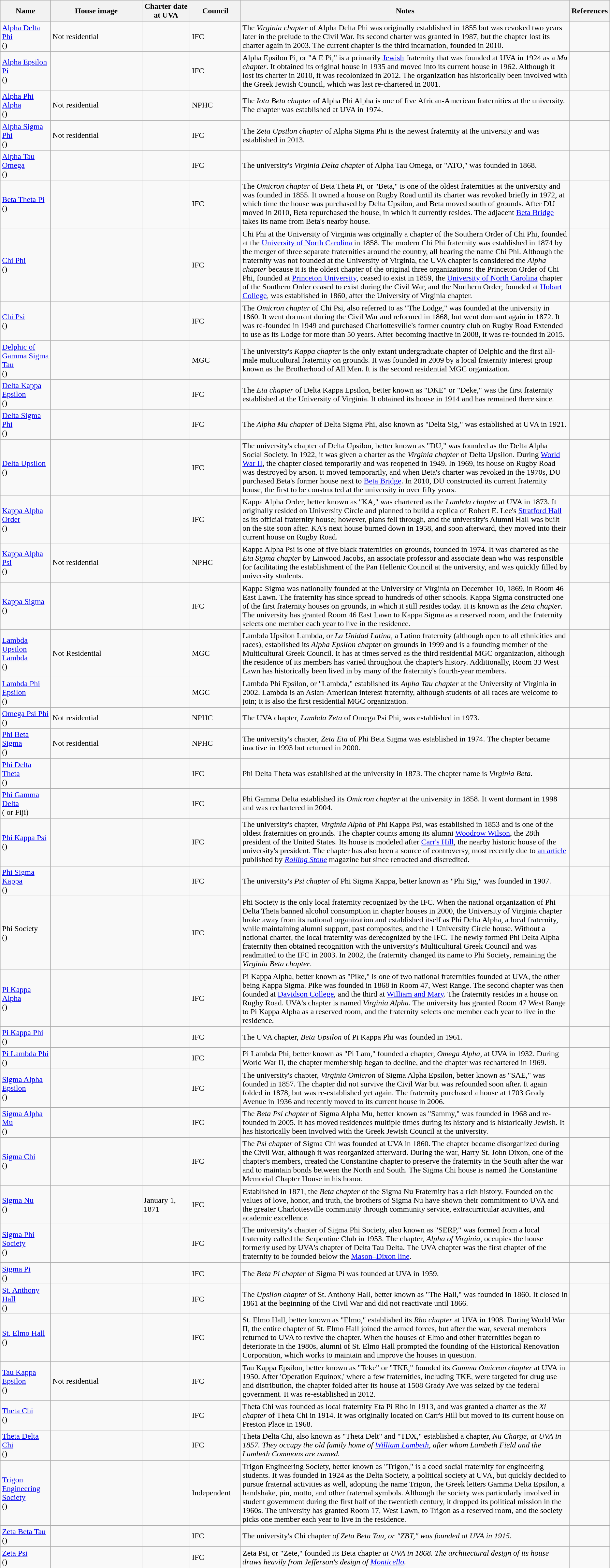<table class="wikitable sortable">
<tr>
<th style="text-align:center; width:100px;">Name</th>
<th class="unsortable" style="text-align:center; width:205px;">House image</th>
<th style="text-align:center; width:100px;">Charter date at UVA</th>
<th style="text-align:center; width:100px;">Council</th>
<th class="unsortable" style="text-align:center; width:800px;">Notes</th>
<th class="unsortable" style="text-align:center; width:75px;">References</th>
</tr>
<tr>
<td><a href='#'>Alpha Delta Phi</a><br>()</td>
<td>Not residential</td>
<td></td>
<td>IFC</td>
<td>The <em>Virginia chapter</em> of Alpha Delta Phi was originally established in 1855 but was revoked two years later in the prelude to the Civil War. Its second charter was granted in 1987, but the chapter lost its charter again in 2003. The current chapter is the third incarnation, founded in 2010.</td>
<td></td>
</tr>
<tr>
<td><a href='#'>Alpha Epsilon Pi</a><br>()</td>
<td></td>
<td></td>
<td>IFC</td>
<td>Alpha Epsilon Pi, or "A E Pi," is a primarily <a href='#'>Jewish</a> fraternity that was founded at UVA in 1924 as a <em>Mu chapter</em>. It obtained its original house in 1935 and moved into its current house in 1962. Although it lost its charter in 2010, it was recolonized in 2012. The organization has historically been involved with the Greek Jewish Council, which was last re-chartered in 2001.</td>
<td></td>
</tr>
<tr>
<td><a href='#'>Alpha Phi Alpha</a><br>()</td>
<td>Not residential</td>
<td></td>
<td>NPHC</td>
<td>The <em>Iota Beta chapter</em> of Alpha Phi Alpha is one of five African-American fraternities at the university. The chapter was established at UVA in 1974.</td>
<td></td>
</tr>
<tr>
<td><a href='#'>Alpha Sigma Phi</a><br>()</td>
<td>Not residential</td>
<td></td>
<td>IFC</td>
<td>The <em>Zeta Upsilon chapter</em> of Alpha Sigma Phi is the newest fraternity at the university and was established in 2013.</td>
<td></td>
</tr>
<tr>
<td><a href='#'>Alpha Tau Omega</a><br>()</td>
<td></td>
<td></td>
<td>IFC</td>
<td>The university's <em>Virginia Delta chapter</em> of Alpha Tau Omega, or "ATO," was founded in 1868.</td>
<td></td>
</tr>
<tr>
<td><a href='#'>Beta Theta Pi</a><br>()</td>
<td></td>
<td></td>
<td>IFC</td>
<td>The <em>Omicron chapter</em> of Beta Theta Pi, or "Beta," is one of the oldest fraternities at the university and was founded in 1855. It owned a house on Rugby Road until its charter was revoked briefly in 1972, at which time the house was purchased by Delta Upsilon, and Beta moved south of grounds. After DU moved in 2010, Beta repurchased the house, in which it currently resides. The adjacent <a href='#'>Beta Bridge</a> takes its name from Beta's nearby house.</td>
<td></td>
</tr>
<tr>
<td><a href='#'>Chi Phi</a><br>()</td>
<td></td>
<td></td>
<td>IFC</td>
<td>Chi Phi at the University of Virginia was originally a chapter of the Southern Order of Chi Phi, founded at the <a href='#'>University of North Carolina</a> in 1858. The modern Chi Phi fraternity was established in 1874 by the merger of three separate fraternities around the country, all bearing the name Chi Phi. Although the fraternity was not founded at the University of Virginia, the UVA chapter is considered the <em>Alpha chapter</em> because it is the oldest chapter of the original three organizations: the Princeton Order of Chi Phi, founded at <a href='#'>Princeton University</a>, ceased to exist in 1859, the <a href='#'>University of North Carolina</a> chapter of the Southern Order ceased to exist during the Civil War, and the Northern Order, founded at <a href='#'>Hobart College</a>, was established in 1860, after the University of Virginia chapter.</td>
<td></td>
</tr>
<tr>
<td><a href='#'>Chi Psi</a><br>()</td>
<td></td>
<td></td>
<td>IFC</td>
<td>The <em>Omicron chapter</em> of Chi Psi, also referred to as "The Lodge," was founded at the university in 1860. It went dormant during the Civil War and reformed in 1868, but went dormant again in 1872. It was re-founded in 1949 and purchased Charlottesville's former country club on Rugby Road Extended to use as its Lodge for more than 50 years. After becoming inactive in 2008, it was re-founded in 2015.</td>
<td></td>
</tr>
<tr>
<td><a href='#'>Delphic of Gamma Sigma Tau</a><br>()</td>
<td></td>
<td></td>
<td>MGC</td>
<td>The university's <em>Kappa chapter</em> is the only extant undergraduate chapter of Delphic and the first all-male multicultural fraternity on grounds. It was founded in 2009 by a local fraternity interest group known as the Brotherhood of All Men. It is the second residential MGC organization.</td>
<td></td>
</tr>
<tr>
<td><a href='#'>Delta Kappa Epsilon</a><br>()</td>
<td></td>
<td></td>
<td>IFC</td>
<td>The <em>Eta chapter</em> of Delta Kappa Epsilon, better known as "DKE" or "Deke," was the first fraternity established at the University of Virginia. It obtained its house in 1914 and has remained there since.</td>
<td></td>
</tr>
<tr>
<td><a href='#'>Delta Sigma Phi</a><br>()</td>
<td></td>
<td></td>
<td>IFC</td>
<td>The <em>Alpha Mu chapter</em> of Delta Sigma Phi, also known as "Delta Sig," was established at UVA in 1921.</td>
<td></td>
</tr>
<tr>
<td><a href='#'>Delta Upsilon</a><br>()</td>
<td></td>
<td></td>
<td>IFC</td>
<td>The university's chapter of Delta Upsilon, better known as "DU," was founded as the Delta Alpha Social Society. In 1922, it was given a charter as the <em>Virginia chapter</em> of Delta Upsilon. During <a href='#'>World War II</a>, the chapter closed temporarily and was reopened in 1949. In 1969, its house on Rugby Road was destroyed by arson. It moved temporarily, and when Beta's charter was revoked in the 1970s, DU purchased Beta's former house next to <a href='#'>Beta Bridge</a>. In 2010, DU constructed its current fraternity house, the first to be constructed at the university in over fifty years.</td>
<td></td>
</tr>
<tr>
<td><a href='#'>Kappa Alpha Order</a><br>()</td>
<td></td>
<td></td>
<td>IFC</td>
<td>Kappa Alpha Order, better known as "KA," was chartered as the <em>Lambda chapter</em> at UVA in 1873. It originally resided on University Circle and planned to build a replica of Robert E. Lee's <a href='#'>Stratford Hall</a> as its official fraternity house; however, plans fell through, and the university's Alumni Hall was built on the site soon after. KA's next house burned down in 1958, and soon afterward, they moved into their current house on Rugby Road.</td>
<td></td>
</tr>
<tr>
<td><a href='#'>Kappa Alpha Psi</a><br>()</td>
<td>Not residential</td>
<td></td>
<td>NPHC</td>
<td>Kappa Alpha Psi is one of five black fraternities on grounds, founded in 1974. It was chartered as the <em>Eta Sigma chapter</em> by Linwood Jacobs, an associate professor and associate dean who was responsible for facilitating the establishment of the Pan Hellenic Council at the university, and was quickly filled by university students.</td>
<td></td>
</tr>
<tr>
<td><a href='#'>Kappa Sigma</a><br>()</td>
<td></td>
<td></td>
<td>IFC</td>
<td>Kappa Sigma was nationally founded at the University of Virginia on December 10, 1869, in Room 46 East Lawn. The fraternity has since spread to hundreds of other schools. Kappa Sigma constructed one of the first fraternity houses on grounds, in which it still resides today. It is known as the <em>Zeta chapter</em>. The university has granted Room 46 East Lawn to Kappa Sigma as a reserved room, and the fraternity selects one member each year to live in the residence.</td>
<td></td>
</tr>
<tr>
<td><a href='#'>Lambda Upsilon Lambda</a><br>()</td>
<td>Not Residential</td>
<td></td>
<td>MGC</td>
<td>Lambda Upsilon Lambda, or <em>La Unidad Latina</em>, a Latino fraternity (although open to all ethnicities and races), established its <em>Alpha Epsilon chapter</em> on grounds in 1999 and is a founding member of the Multicultural Greek Council. It has at times served as the third residential MGC organization, although the residence of its members has varied throughout the chapter's history. Additionally, Room 33 West Lawn has historically been lived in by many of the fraternity's fourth-year members.</td>
<td></td>
</tr>
<tr>
<td><a href='#'>Lambda Phi Epsilon</a><br>()</td>
<td></td>
<td></td>
<td>MGC</td>
<td>Lambda Phi Epsilon, or "Lambda," established its <em>Alpha Tau chapter</em> at the University of Virginia in 2002. Lambda is an Asian-American interest fraternity, although students of all races are welcome to join; it is also the first residential MGC organization.</td>
<td></td>
</tr>
<tr>
<td><a href='#'>Omega Psi Phi</a><br>()</td>
<td>Not residential</td>
<td></td>
<td>NPHC</td>
<td>The UVA chapter, <em>Lambda Zeta</em> of Omega Psi Phi, was established in 1973.</td>
<td></td>
</tr>
<tr>
<td><a href='#'>Phi Beta Sigma</a><br>()</td>
<td>Not residential</td>
<td></td>
<td>NPHC</td>
<td>The university's chapter, <em>Zeta Eta</em>  of Phi Beta Sigma was established in 1974. The chapter became inactive in 1993 but returned in 2000.</td>
<td></td>
</tr>
<tr>
<td><a href='#'>Phi Delta Theta</a><br>()</td>
<td></td>
<td></td>
<td>IFC</td>
<td>Phi Delta Theta was established at the university in 1873. The chapter name is <em>Virginia Beta</em>.</td>
<td></td>
</tr>
<tr>
<td><a href='#'>Phi Gamma Delta</a><br>( or Fiji)</td>
<td></td>
<td></td>
<td>IFC</td>
<td>Phi Gamma Delta established its <em>Omicron chapter</em> at the university in 1858. It went dormant in 1998 and was rechartered in 2004.</td>
<td></td>
</tr>
<tr>
<td><a href='#'>Phi Kappa Psi</a><br>()</td>
<td></td>
<td></td>
<td>IFC</td>
<td>The university's chapter, <em>Virginia Alpha</em> of Phi Kappa Psi, was established in 1853 and is one of the oldest fraternities on grounds. The chapter counts among its alumni <a href='#'>Woodrow Wilson</a>, the 28th president of the United States. Its house is modeled after <a href='#'>Carr's Hill</a>, the nearby historic house of the university's president. The chapter has also been a source of controversy, most recently due to <a href='#'>an article</a> published by <em><a href='#'>Rolling Stone</a></em> magazine but since retracted and discredited.</td>
<td></td>
</tr>
<tr>
<td><a href='#'>Phi Sigma Kappa</a><br>()</td>
<td></td>
<td></td>
<td>IFC</td>
<td>The university's <em>Psi chapter</em> of Phi Sigma Kappa, better known as "Phi Sig," was founded in 1907.</td>
<td></td>
</tr>
<tr>
<td>Phi Society<br>()</td>
<td></td>
<td></td>
<td>IFC</td>
<td>Phi Society is the only local fraternity recognized by the IFC. When the national organization of Phi Delta Theta banned alcohol consumption in chapter houses in 2000, the University of Virginia chapter broke away from its national organization and established itself as Phi Delta Alpha, a local fraternity, while maintaining alumni support, past composites, and the 1 University Circle house. Without a national charter, the local fraternity was derecognized by the IFC. The newly formed Phi Delta Alpha fraternity then obtained recognition with the university's Multicultural Greek Council and was readmitted to the IFC in 2003. In 2002, the fraternity changed its name to Phi Society, remaining the <em>Virginia Beta chapter</em>.</td>
<td></td>
</tr>
<tr>
<td><a href='#'>Pi Kappa Alpha</a><br>()</td>
<td></td>
<td></td>
<td>IFC</td>
<td>Pi Kappa Alpha, better known as "Pike," is one of two national fraternities founded at UVA, the other being Kappa Sigma. Pike was founded in 1868 in Room 47, West Range. The second chapter was then founded at <a href='#'>Davidson College</a>, and the third at <a href='#'>William and Mary</a>. The fraternity resides in a house on Rugby Road. UVA's chapter is named <em>Virginia Alpha</em>. The university has granted Room 47 West Range to Pi Kappa Alpha as a reserved room, and the fraternity selects one member each year to live in the residence.</td>
<td></td>
</tr>
<tr>
<td><a href='#'>Pi Kappa Phi</a><br>()</td>
<td></td>
<td></td>
<td>IFC</td>
<td>The UVA chapter, <em>Beta Upsilon</em> of Pi Kappa Phi was founded in 1961.</td>
<td></td>
</tr>
<tr>
<td><a href='#'>Pi Lambda Phi</a><br>()</td>
<td></td>
<td></td>
<td>IFC</td>
<td>Pi Lambda Phi, better known as "Pi Lam," founded a chapter, <em>Omega Alpha</em>, at UVA in 1932. During World War II, the chapter membership began to decline, and the chapter was rechartered in 1969.</td>
<td></td>
</tr>
<tr>
<td><a href='#'>Sigma Alpha Epsilon</a><br>()</td>
<td></td>
<td></td>
<td>IFC</td>
<td>The university's chapter, <em>Virginia Omicron</em> of Sigma Alpha Epsilon, better known as "SAE," was founded in 1857. The chapter did not survive the Civil War but was refounded soon after. It again folded in 1878, but was re-established yet again. The fraternity purchased a house at 1703 Grady Avenue in 1936 and recently moved to its current house in 2006.</td>
<td></td>
</tr>
<tr>
<td><a href='#'>Sigma Alpha Mu</a><br>()</td>
<td></td>
<td></td>
<td>IFC</td>
<td>The <em>Beta Psi chapter</em> of Sigma Alpha Mu, better known as "Sammy," was founded in 1968 and re-founded in 2005. It has moved residences multiple times during its history and is historically Jewish. It has historically been involved with the Greek Jewish Council at the university.</td>
<td></td>
</tr>
<tr>
<td><a href='#'>Sigma Chi</a><br>()</td>
<td></td>
<td></td>
<td>IFC</td>
<td>The <em>Psi chapter</em> of Sigma Chi was founded at UVA in 1860. The chapter became disorganized during the Civil War, although it was reorganized afterward. During the war, Harry St. John Dixon, one of the chapter's members, created the Constantine chapter to preserve the fraternity in the South after the war and to maintain bonds between the North and South. The Sigma Chi house is named the Constantine Memorial Chapter House in his honor.</td>
<td></td>
</tr>
<tr>
<td><a href='#'>Sigma Nu</a><br>()</td>
<td></td>
<td>January 1, 1871</td>
<td>IFC</td>
<td>Established in 1871, the <em>Beta chapter</em> of the Sigma Nu Fraternity has a rich history. Founded on the values of love, honor, and truth, the brothers of Sigma Nu have shown their commitment to UVA and the greater Charlottesville community through community service, extracurricular activities, and academic excellence.</td>
<td></td>
</tr>
<tr>
<td><a href='#'>Sigma Phi Society</a><br>()</td>
<td></td>
<td></td>
<td>IFC</td>
<td>The university's chapter of Sigma Phi Society, also known as "SERP," was formed from a local fraternity called the Serpentine Club in 1953. The chapter, <em>Alpha of Virginia</em>, occupies the house formerly used by UVA's chapter of Delta Tau Delta. The UVA chapter was the first chapter of the fraternity to be founded below the <a href='#'>Mason–Dixon line</a>.</td>
<td></td>
</tr>
<tr>
<td><a href='#'>Sigma Pi</a><br>()</td>
<td></td>
<td></td>
<td>IFC</td>
<td>The <em>Beta Pi chapter</em> of Sigma Pi was founded at UVA in 1959.</td>
<td></td>
</tr>
<tr>
<td><a href='#'>St. Anthony Hall</a><br>()</td>
<td></td>
<td></td>
<td>IFC</td>
<td>The <em>Upsilon chapter</em> of St. Anthony Hall, better known as "The Hall," was founded in 1860. It closed in 1861 at the beginning of the Civil War and did not reactivate until 1866.</td>
<td></td>
</tr>
<tr>
<td><a href='#'>St. Elmo Hall</a><br>()</td>
<td></td>
<td></td>
<td>IFC</td>
<td>St. Elmo Hall, better known as "Elmo," established its <em>Rho chapter</em> at UVA in 1908. During World War II, the entire chapter of St. Elmo Hall joined the armed forces, but after the war, several members returned to UVA to revive the chapter. When the houses of Elmo and other fraternities began to deteriorate in the 1980s, alumni of St. Elmo Hall prompted the founding of the Historical Renovation Corporation, which works to maintain and improve the houses in question.</td>
<td></td>
</tr>
<tr>
<td><a href='#'>Tau Kappa Epsilon</a><br>()</td>
<td>Not residential</td>
<td></td>
<td>IFC</td>
<td>Tau Kappa Epsilon, better known as "Teke" or "TKE," founded its <em>Gamma Omicron chapter</em> at UVA in 1950. After 'Operation Equinox,' where a few fraternities, including TKE, were targeted for drug use and distribution, the chapter folded after its house at 1508 Grady Ave was seized by the federal government. It was re-established in 2012.</td>
<td></td>
</tr>
<tr>
<td><a href='#'>Theta Chi</a><br>()</td>
<td></td>
<td></td>
<td>IFC</td>
<td>Theta Chi was founded as local fraternity Eta Pi Rho in 1913, and was granted a charter as the <em>Xi chapter</em> of Theta Chi in 1914. It was originally located on Carr's Hill but moved to its current house on Preston Place in 1968.</td>
<td></td>
</tr>
<tr>
<td><a href='#'>Theta Delta Chi</a><br>()</td>
<td></td>
<td></td>
<td>IFC</td>
<td>Theta Delta Chi, also known as "Theta Delt" and "TDX," established a chapter, <em>Nu Charge, at UVA in 1857. They occupy the old family home of <a href='#'>William Lambeth</a>, after whom Lambeth Field and the Lambeth Commons are named.</td>
<td></td>
</tr>
<tr>
<td><a href='#'>Trigon Engineering Society</a><br>()</td>
<td></td>
<td></td>
<td>Independent</td>
<td>Trigon Engineering Society, better known as "Trigon," is a coed social fraternity for engineering students.  It was founded in 1924 as the Delta Society, a political society at UVA, but quickly decided to pursue fraternal activities as well, adopting the name Trigon, the Greek letters Gamma Delta Epsilon, a handshake, pin, motto, and other fraternal symbols. Although the society was particularly involved in student government during the first half of the twentieth century, it dropped its political mission in the 1960s. The university has granted Room 17, West Lawn, to Trigon as a reserved room, and the society picks one member each year to live in the residence.</td>
<td></td>
</tr>
<tr>
<td><a href='#'>Zeta Beta Tau</a><br>()</td>
<td></td>
<td></td>
<td>IFC</td>
<td>The university's </em>Chi chapter<em> of Zeta Beta Tau, or "ZBT," was founded at UVA in 1915.</td>
<td></td>
</tr>
<tr>
<td><a href='#'>Zeta Psi</a><br>()</td>
<td></td>
<td></td>
<td>IFC</td>
<td>Zeta Psi, or "Zete," founded its </em>Beta chapter<em> at UVA in 1868. The architectural design of its house draws heavily from Jefferson's design of <a href='#'>Monticello</a>.</td>
<td></td>
</tr>
</table>
